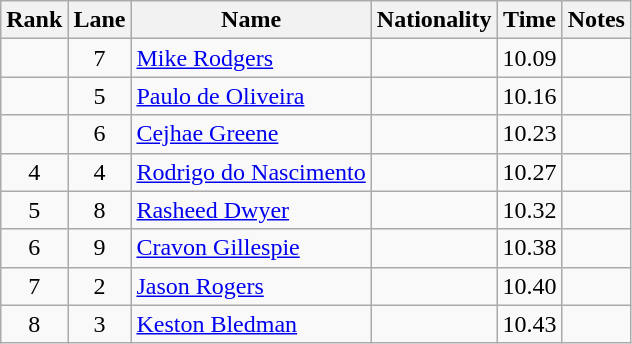<table class="wikitable sortable" style="text-align:center">
<tr>
<th>Rank</th>
<th>Lane</th>
<th>Name</th>
<th>Nationality</th>
<th>Time</th>
<th>Notes</th>
</tr>
<tr>
<td></td>
<td>7</td>
<td align=left><a href='#'>Mike Rodgers</a></td>
<td align=left></td>
<td>10.09</td>
<td></td>
</tr>
<tr>
<td></td>
<td>5</td>
<td align=left><a href='#'>Paulo de Oliveira</a></td>
<td align=left></td>
<td>10.16</td>
<td></td>
</tr>
<tr>
<td></td>
<td>6</td>
<td align=left><a href='#'>Cejhae Greene</a></td>
<td align=left></td>
<td>10.23</td>
<td></td>
</tr>
<tr>
<td>4</td>
<td>4</td>
<td align=left><a href='#'>Rodrigo do Nascimento</a></td>
<td align=left></td>
<td>10.27</td>
<td></td>
</tr>
<tr>
<td>5</td>
<td>8</td>
<td align=left><a href='#'>Rasheed Dwyer</a></td>
<td align=left></td>
<td>10.32</td>
<td></td>
</tr>
<tr>
<td>6</td>
<td>9</td>
<td align=left><a href='#'>Cravon Gillespie</a></td>
<td align=left></td>
<td>10.38</td>
<td></td>
</tr>
<tr>
<td>7</td>
<td>2</td>
<td align=left><a href='#'>Jason Rogers</a></td>
<td align=left></td>
<td>10.40</td>
<td></td>
</tr>
<tr>
<td>8</td>
<td>3</td>
<td align=left><a href='#'>Keston Bledman</a></td>
<td align=left></td>
<td>10.43</td>
<td></td>
</tr>
</table>
